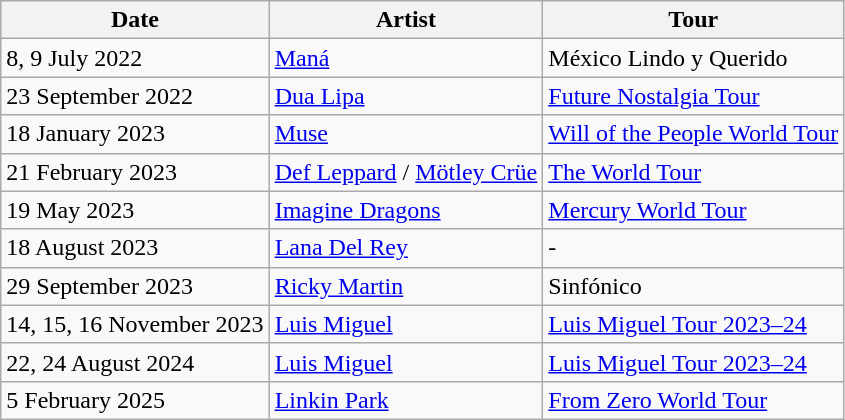<table class="wikitable">
<tr>
<th>Date</th>
<th>Artist</th>
<th>Tour</th>
</tr>
<tr>
<td>8, 9 July 2022</td>
<td> <a href='#'>Maná</a></td>
<td>México Lindo y Querido</td>
</tr>
<tr>
<td>23 September 2022</td>
<td> <a href='#'>Dua Lipa</a></td>
<td><a href='#'>Future Nostalgia Tour</a></td>
</tr>
<tr>
<td>18 January 2023</td>
<td> <a href='#'>Muse</a></td>
<td><a href='#'>Will of the People World Tour</a></td>
</tr>
<tr>
<td>21 February 2023</td>
<td> <a href='#'>Def Leppard</a> /  <a href='#'>Mötley Crüe</a></td>
<td><a href='#'>The World Tour</a></td>
</tr>
<tr>
<td>19 May 2023</td>
<td> <a href='#'>Imagine Dragons</a></td>
<td><a href='#'>Mercury World Tour</a></td>
</tr>
<tr>
<td>18 August 2023</td>
<td> <a href='#'>Lana Del Rey</a></td>
<td>-</td>
</tr>
<tr>
<td>29 September 2023</td>
<td> <a href='#'>Ricky Martin</a></td>
<td>Sinfónico</td>
</tr>
<tr>
<td>14, 15, 16 November 2023</td>
<td> <a href='#'>Luis Miguel</a></td>
<td><a href='#'>Luis Miguel Tour 2023–24</a></td>
</tr>
<tr>
<td>22, 24 August 2024</td>
<td> <a href='#'>Luis Miguel</a></td>
<td><a href='#'>Luis Miguel Tour 2023–24</a></td>
</tr>
<tr>
<td>5 February 2025</td>
<td> <a href='#'>Linkin Park</a></td>
<td><a href='#'>From Zero World Tour</a></td>
</tr>
</table>
